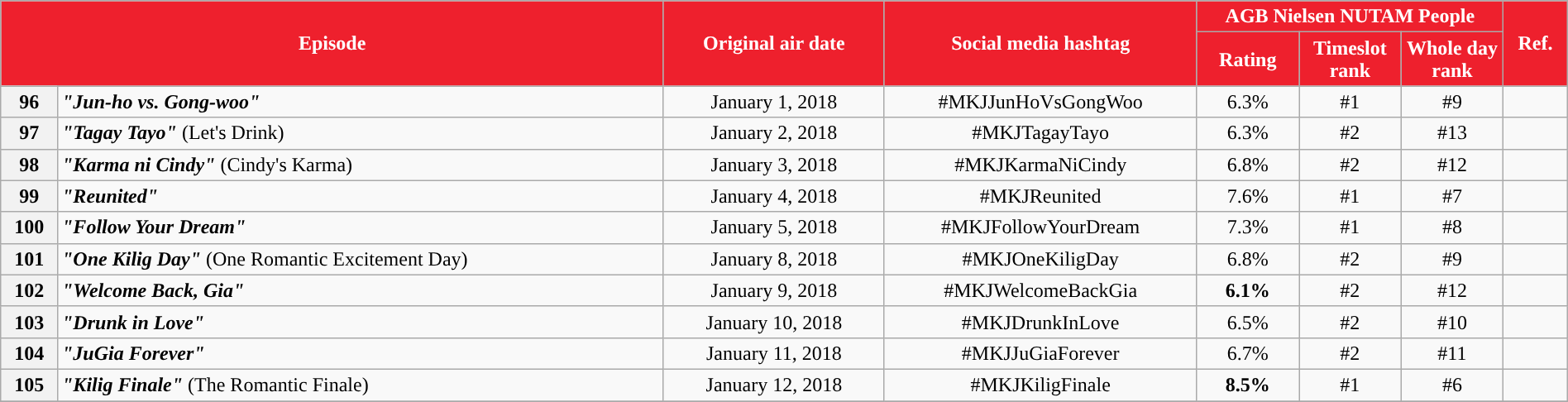<table class="wikitable" style="text-align:center; font-size:100%; line-height:18px;"  width="100%">
<tr>
<th style="background-color:#ee202d; color:#ffffff;" colspan="2" rowspan="2">Episode</th>
<th style="background:#ee202d; color:white" rowspan="2">Original air date</th>
<th style="background:#ee202d; color:white" rowspan="2">Social media hashtag</th>
<th style="background-color:#ee202d; color:#ffffff;" colspan="3">AGB Nielsen NUTAM People</th>
<th style="background-color:#ee202d; color:#ffffff;" rowspan="2">Ref.</th>
</tr>
<tr>
<th style="background-color:#ee202d; width:75px; color:#ffffff;">Rating</th>
<th style="background-color:#ee202d; width:75px; color:#ffffff;">Timeslot<br>rank</th>
<th style="background-color:#ee202d; width:75px; color:#ffffff;">Whole day<br>rank</th>
</tr>
<tr>
<th>96</th>
<td style="text-align: left;"><strong><em>"Jun-ho vs. Gong-woo"</em></strong></td>
<td>January 1, 2018</td>
<td>#MKJJunHoVsGongWoo</td>
<td>6.3%</td>
<td>#1</td>
<td>#9</td>
<td></td>
</tr>
<tr>
<th>97</th>
<td style="text-align: left;"><strong><em>"Tagay Tayo"</em></strong> (Let's Drink)</td>
<td>January 2, 2018</td>
<td>#MKJTagayTayo</td>
<td>6.3%</td>
<td>#2</td>
<td>#13</td>
<td></td>
</tr>
<tr>
<th>98</th>
<td style="text-align: left;"><strong><em>"Karma ni Cindy"</em></strong> (Cindy's Karma)</td>
<td>January 3, 2018</td>
<td>#MKJKarmaNiCindy</td>
<td>6.8%</td>
<td>#2</td>
<td>#12</td>
<td></td>
</tr>
<tr>
<th>99</th>
<td style="text-align: left;"><strong><em>"Reunited"</em></strong></td>
<td>January 4, 2018</td>
<td>#MKJReunited</td>
<td>7.6%</td>
<td>#1</td>
<td>#7</td>
<td></td>
</tr>
<tr>
<th>100</th>
<td style="text-align: left;"><strong><em>"Follow Your Dream"</em></strong></td>
<td>January 5, 2018</td>
<td>#MKJFollowYourDream</td>
<td>7.3%</td>
<td>#1</td>
<td>#8</td>
<td></td>
</tr>
<tr>
<th>101</th>
<td style="text-align: left;"><strong><em>"One Kilig Day"</em></strong> (One Romantic Excitement Day)</td>
<td>January 8, 2018</td>
<td>#MKJOneKiligDay</td>
<td>6.8%</td>
<td>#2</td>
<td>#9</td>
<td></td>
</tr>
<tr>
<th>102</th>
<td style="text-align: left;"><strong><em>"Welcome Back, Gia"</em></strong></td>
<td>January 9, 2018</td>
<td>#MKJWelcomeBackGia</td>
<td><span><strong>6.1%</strong></span></td>
<td>#2</td>
<td>#12</td>
<td></td>
</tr>
<tr>
<th>103</th>
<td style="text-align: left;"><strong><em>"Drunk in Love"</em></strong></td>
<td>January 10, 2018</td>
<td>#MKJDrunkInLove</td>
<td>6.5%</td>
<td>#2</td>
<td>#10</td>
<td></td>
</tr>
<tr>
<th>104</th>
<td style="text-align: left;"><strong><em>"JuGia Forever"</em></strong></td>
<td>January 11, 2018</td>
<td>#MKJJuGiaForever</td>
<td>6.7%</td>
<td>#2</td>
<td>#11</td>
<td></td>
</tr>
<tr>
<th>105</th>
<td style="text-align: left;"><strong><em>"Kilig Finale"</em></strong> (The Romantic Finale)</td>
<td>January 12, 2018</td>
<td>#MKJKiligFinale</td>
<td><span><strong>8.5%</strong></span></td>
<td>#1</td>
<td>#6</td>
<td></td>
</tr>
<tr>
</tr>
</table>
